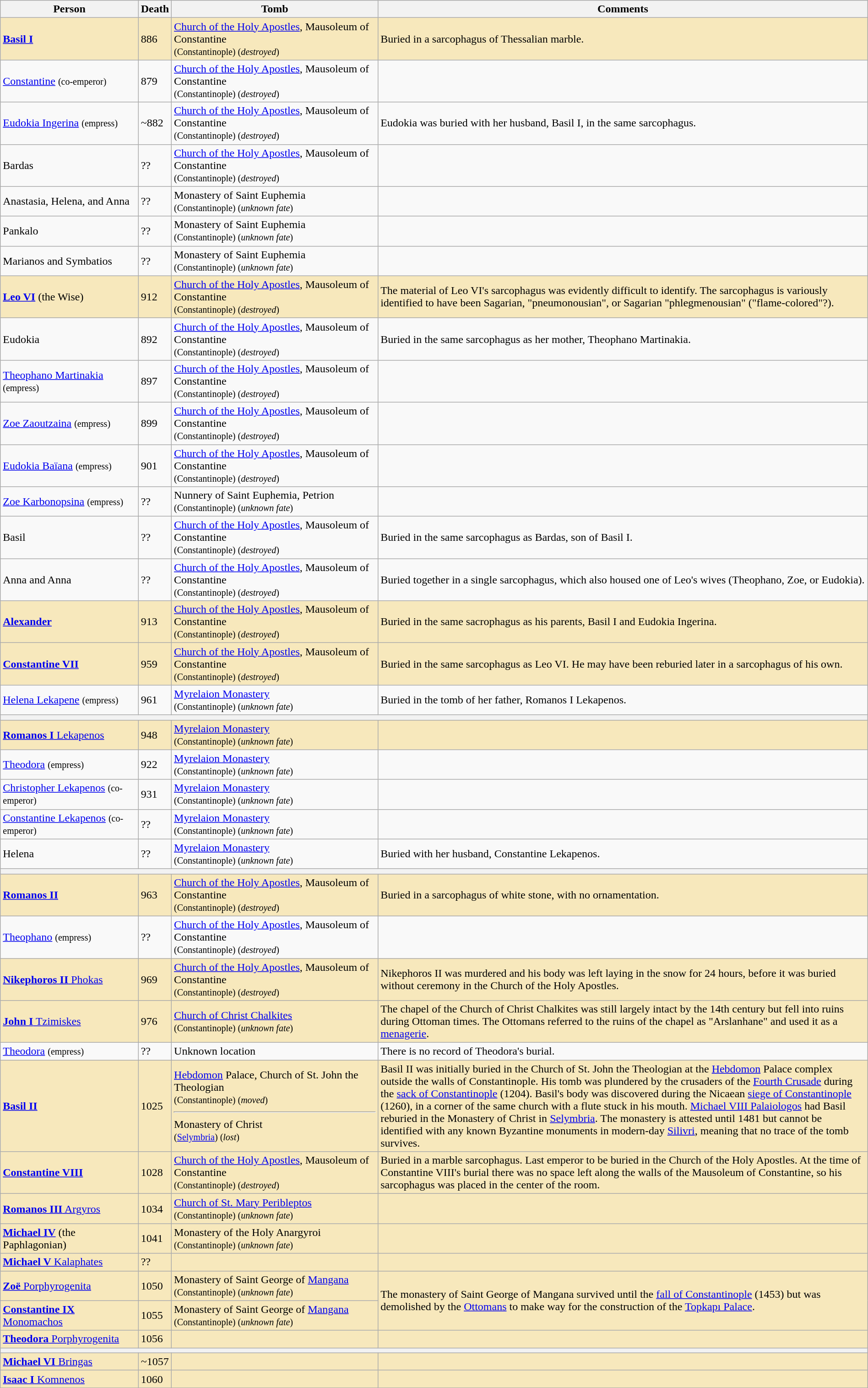<table class="wikitable plainrowheaders" style="width:100%;">
<tr>
<th scope="col" width="16%">Person</th>
<th scope="col" width="3%">Death</th>
<th scope="col" width="24%">Tomb</th>
<th scope="col" width="57%">Comments</th>
</tr>
<tr style="background:#f7e8bc;">
<td><strong><a href='#'>Basil I</a></strong></td>
<td>886</td>
<td><a href='#'>Church of the Holy Apostles</a>, Mausoleum of Constantine<br><small>(Constantinople) (<em>destroyed</em>)</small></td>
<td>Buried in a sarcophagus of Thessalian marble.</td>
</tr>
<tr>
<td><a href='#'>Constantine</a> <small>(co-emperor)</small></td>
<td>879</td>
<td><a href='#'>Church of the Holy Apostles</a>, Mausoleum of Constantine<br><small>(Constantinople) (<em>destroyed</em>)</small></td>
<td></td>
</tr>
<tr>
<td><a href='#'>Eudokia Ingerina</a> <small>(empress)</small></td>
<td>~882</td>
<td><a href='#'>Church of the Holy Apostles</a>, Mausoleum of Constantine<br><small>(Constantinople) (<em>destroyed</em>)</small></td>
<td>Eudokia was buried with her husband, Basil I, in the same sarcophagus.</td>
</tr>
<tr>
<td>Bardas</td>
<td>??</td>
<td><a href='#'>Church of the Holy Apostles</a>, Mausoleum of Constantine<br><small>(Constantinople) (<em>destroyed</em>)</small></td>
<td></td>
</tr>
<tr>
<td>Anastasia, Helena, and Anna</td>
<td>??</td>
<td>Monastery of Saint Euphemia<br><small>(Constantinople) (<em>unknown fate</em>)</small></td>
<td></td>
</tr>
<tr>
<td>Pankalo</td>
<td>??</td>
<td>Monastery of Saint Euphemia<br><small>(Constantinople) (<em>unknown fate</em>)</small></td>
<td></td>
</tr>
<tr>
<td>Marianos and Symbatios</td>
<td>??</td>
<td>Monastery of Saint Euphemia<br><small>(Constantinople) (<em>unknown fate</em>)</small></td>
<td></td>
</tr>
<tr style="background:#f7e8bc;">
<td><a href='#'><strong>Leo VI</strong></a> (the Wise)</td>
<td>912</td>
<td><a href='#'>Church of the Holy Apostles</a>, Mausoleum of Constantine<br><small>(Constantinople) (<em>destroyed</em>)</small></td>
<td>The material of Leo VI's sarcophagus was evidently difficult to identify. The sarcophagus is variously identified to have been Sagarian, "pneumonousian", or Sagarian "phlegmenousian" ("flame-colored"?).</td>
</tr>
<tr>
<td>Eudokia</td>
<td>892</td>
<td><a href='#'>Church of the Holy Apostles</a>, Mausoleum of Constantine<br><small>(Constantinople) (<em>destroyed</em>)</small></td>
<td>Buried in the same sarcophagus as her mother, Theophano Martinakia.</td>
</tr>
<tr>
<td><a href='#'>Theophano Martinakia</a> <small>(empress)</small></td>
<td>897</td>
<td><a href='#'>Church of the Holy Apostles</a>, Mausoleum of Constantine<br><small>(Constantinople) (<em>destroyed</em>)</small></td>
<td></td>
</tr>
<tr>
<td><a href='#'>Zoe Zaoutzaina</a> <small>(empress)</small></td>
<td>899</td>
<td><a href='#'>Church of the Holy Apostles</a>, Mausoleum of Constantine<br><small>(Constantinople) (<em>destroyed</em>)</small></td>
<td></td>
</tr>
<tr>
<td><a href='#'>Eudokia Baïana</a> <small>(empress)</small></td>
<td>901</td>
<td><a href='#'>Church of the Holy Apostles</a>, Mausoleum of Constantine<br><small>(Constantinople) (<em>destroyed</em>)</small></td>
<td></td>
</tr>
<tr>
<td><a href='#'>Zoe Karbonopsina</a> <small>(empress)</small></td>
<td>??</td>
<td>Nunnery of Saint Euphemia, Petrion<br><small>(Constantinople) (<em>unknown fate</em>)</small></td>
<td></td>
</tr>
<tr>
<td>Basil</td>
<td>??</td>
<td><a href='#'>Church of the Holy Apostles</a>, Mausoleum of Constantine<br><small>(Constantinople) (<em>destroyed</em>)</small></td>
<td>Buried in the same sarcophagus as Bardas, son of Basil I.</td>
</tr>
<tr>
<td>Anna and Anna</td>
<td>??</td>
<td><a href='#'>Church of the Holy Apostles</a>, Mausoleum of Constantine<br><small>(Constantinople) (<em>destroyed</em>)</small></td>
<td>Buried together in a single sarcophagus, which also housed one of Leo's wives (Theophano, Zoe, or Eudokia).</td>
</tr>
<tr style="background:#f7e8bc;">
<td><a href='#'><strong>Alexander</strong></a></td>
<td>913</td>
<td><a href='#'>Church of the Holy Apostles</a>, Mausoleum of Constantine<br><small>(Constantinople) (<em>destroyed</em>)</small></td>
<td>Buried in the same sacrophagus as his parents, Basil I and Eudokia Ingerina.</td>
</tr>
<tr style="background:#f7e8bc;">
<td><strong><a href='#'>Constantine VII</a></strong></td>
<td>959</td>
<td><a href='#'>Church of the Holy Apostles</a>, Mausoleum of Constantine<br><small>(Constantinople) (<em>destroyed</em>)</small></td>
<td>Buried in the same sarcophagus as Leo VI. He may have been reburied later in a sarcophagus of his own.</td>
</tr>
<tr>
<td><a href='#'>Helena Lekapene</a> <small>(empress)</small></td>
<td>961</td>
<td><a href='#'>Myrelaion Monastery</a><br><small>(Constantinople) (<em>unknown fate</em>)</small></td>
<td>Buried in the tomb of her father, Romanos I Lekapenos.</td>
</tr>
<tr>
<th colspan=4></th>
</tr>
<tr style="background:#f7e8bc;">
<td><a href='#'><strong>Romanos I</strong> Lekapenos</a></td>
<td>948</td>
<td><a href='#'>Myrelaion Monastery</a><br><small>(Constantinople) (<em>unknown fate</em>)</small></td>
<td></td>
</tr>
<tr>
<td><a href='#'>Theodora</a> <small>(empress)</small></td>
<td>922</td>
<td><a href='#'>Myrelaion Monastery</a><br><small>(Constantinople) (<em>unknown fate</em>)</small></td>
<td></td>
</tr>
<tr>
<td><a href='#'>Christopher Lekapenos</a> <small>(co-emperor)</small></td>
<td>931</td>
<td><a href='#'>Myrelaion Monastery</a><br><small>(Constantinople) (<em>unknown fate</em>)</small></td>
<td></td>
</tr>
<tr>
<td><a href='#'>Constantine Lekapenos</a> <small>(co-emperor)</small></td>
<td>??</td>
<td><a href='#'>Myrelaion Monastery</a><br><small>(Constantinople) (<em>unknown fate</em>)</small></td>
<td></td>
</tr>
<tr>
<td>Helena</td>
<td>??</td>
<td><a href='#'>Myrelaion Monastery</a><br><small>(Constantinople) (<em>unknown fate</em>)</small></td>
<td>Buried with her husband, Constantine Lekapenos.</td>
</tr>
<tr>
<th colspan=4></th>
</tr>
<tr style="background:#f7e8bc;">
<td><strong><a href='#'>Romanos II</a></strong></td>
<td>963</td>
<td><a href='#'>Church of the Holy Apostles</a>, Mausoleum of Constantine<br><small>(Constantinople) (<em>destroyed</em>)</small></td>
<td>Buried in a sarcophagus of white stone, with no ornamentation.</td>
</tr>
<tr>
<td><a href='#'>Theophano</a> <small>(empress)</small></td>
<td>??</td>
<td><a href='#'>Church of the Holy Apostles</a>, Mausoleum of Constantine<br><small>(Constantinople) (<em>destroyed</em>)</small></td>
<td></td>
</tr>
<tr style="background:#f7e8bc;">
<td><a href='#'><strong>Nikephoros II</strong> Phokas</a></td>
<td>969</td>
<td><a href='#'>Church of the Holy Apostles</a>, Mausoleum of Constantine<br><small>(Constantinople) (<em>destroyed</em>)</small></td>
<td>Nikephoros II was murdered and his body was left laying in the snow for 24 hours, before it was buried without ceremony in the Church of the Holy Apostles.</td>
</tr>
<tr style="background:#f7e8bc;">
<td><a href='#'><strong>John I</strong> Tzimiskes</a></td>
<td>976</td>
<td><a href='#'>Church of Christ Chalkites</a><br><small>(Constantinople) (<em>unknown fate</em>)</small></td>
<td>The chapel of the Church of Christ Chalkites was still largely intact by the 14th century but fell into ruins during Ottoman times. The Ottomans referred to the ruins of the chapel as "Arslanhane" and used it as a <a href='#'>menagerie</a>.</td>
</tr>
<tr>
<td><a href='#'>Theodora</a> <small>(empress)</small></td>
<td>??</td>
<td>Unknown location</td>
<td>There is no record of Theodora's burial.</td>
</tr>
<tr style="background:#f7e8bc;">
<td><strong><a href='#'>Basil II</a></strong></td>
<td>1025</td>
<td><a href='#'>Hebdomon</a> Palace, Church of St. John the Theologian<br><small>(Constantinople) (<em>moved</em>)</small><hr>Monastery of Christ<br><small>(<a href='#'>Selymbria</a>) (<em>lost</em>)</small></td>
<td>Basil II was initially buried in the Church of St. John the Theologian at the <a href='#'>Hebdomon</a> Palace complex outside the walls of Constantinople. His tomb was plundered by the crusaders of the <a href='#'>Fourth Crusade</a> during the <a href='#'>sack of Constantinople</a> (1204). Basil's body was discovered during the Nicaean <a href='#'>siege of Constantinople</a> (1260), in a corner of the same church with a flute stuck in his mouth. <a href='#'>Michael VIII Palaiologos</a> had Basil reburied in the Monastery of Christ in <a href='#'>Selymbria</a>. The monastery is attested until 1481 but cannot be identified with any known Byzantine monuments in modern-day <a href='#'>Silivri</a>, meaning that no trace of the tomb survives.</td>
</tr>
<tr style="background:#f7e8bc;">
<td><strong><a href='#'>Constantine VIII</a></strong></td>
<td>1028</td>
<td><a href='#'>Church of the Holy Apostles</a>, Mausoleum of Constantine<br><small>(Constantinople) (<em>destroyed</em>)</small></td>
<td>Buried in a marble sarcophagus. Last emperor to be buried in the Church of the Holy Apostles. At the time of Constantine VIII's burial there was no space left along the walls of the Mausoleum of Constantine, so his sarcophagus was placed in the center of the room.</td>
</tr>
<tr style="background:#f7e8bc;">
<td><a href='#'><strong>Romanos III</strong> Argyros</a></td>
<td>1034</td>
<td><a href='#'>Church of St. Mary Peribleptos</a><br><small>(Constantinople) (<em>unknown fate</em>)</small></td>
<td></td>
</tr>
<tr style="background:#f7e8bc;">
<td><a href='#'><strong>Michael IV</strong></a> (the Paphlagonian)</td>
<td>1041</td>
<td>Monastery of the Holy Anargyroi<br><small>(Constantinople) (<em>unknown fate</em>)</small></td>
<td></td>
</tr>
<tr style="background:#f7e8bc;">
<td><a href='#'><strong>Michael V</strong> Kalaphates</a></td>
<td>??</td>
<td></td>
<td></td>
</tr>
<tr style="background:#f7e8bc;">
<td><a href='#'><strong>Zoë</strong> Porphyrogenita</a></td>
<td>1050</td>
<td>Monastery of Saint George of <a href='#'>Mangana</a><br><small>(Constantinople) (<em>unknown fate</em>)</small></td>
<td rowspan=2>The monastery of Saint George of Mangana survived until the <a href='#'>fall of Constantinople</a> (1453) but was demolished by the <a href='#'>Ottomans</a> to make way for the construction of the <a href='#'>Topkapı Palace</a>.</td>
</tr>
<tr style="background:#f7e8bc;">
<td><a href='#'><strong>Constantine IX</strong> Monomachos</a></td>
<td>1055</td>
<td>Monastery of Saint George of <a href='#'>Mangana</a><br><small>(Constantinople) (<em>unknown fate</em>)</small></td>
</tr>
<tr style="background:#f7e8bc;">
<td><a href='#'><strong>Theodora</strong> Porphyrogenita</a></td>
<td>1056</td>
<td></td>
<td></td>
</tr>
<tr>
<th colspan=4></th>
</tr>
<tr style="background:#f7e8bc;">
<td><a href='#'><strong>Michael VI</strong> Bringas</a></td>
<td>~1057</td>
<td></td>
<td></td>
</tr>
<tr style="background:#f7e8bc;">
<td><a href='#'><strong>Isaac I</strong> Komnenos</a></td>
<td>1060</td>
<td></td>
<td></td>
</tr>
</table>
